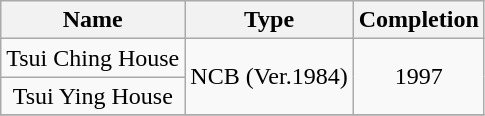<table class="wikitable" style="text-align: center">
<tr>
<th>Name</th>
<th>Type</th>
<th>Completion</th>
</tr>
<tr>
<td>Tsui Ching House</td>
<td rowspan="2">NCB (Ver.1984)</td>
<td rowspan="2">1997</td>
</tr>
<tr>
<td>Tsui Ying House</td>
</tr>
<tr>
</tr>
</table>
